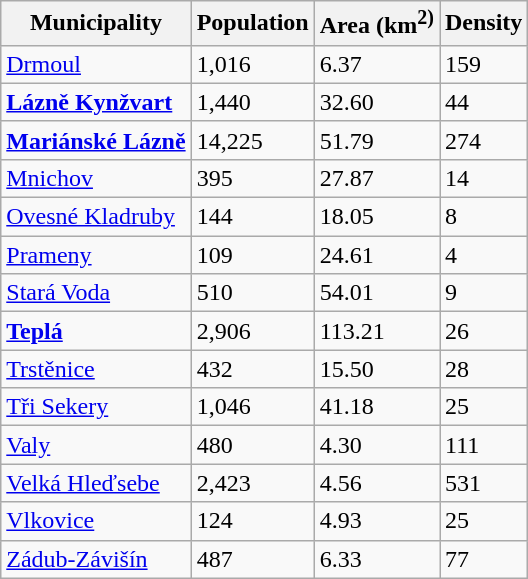<table class="wikitable sortable">
<tr>
<th>Municipality</th>
<th>Population</th>
<th>Area (km<sup>2)</sup></th>
<th>Density</th>
</tr>
<tr>
<td><a href='#'>Drmoul</a></td>
<td>1,016</td>
<td>6.37</td>
<td>159</td>
</tr>
<tr>
<td><strong><a href='#'>Lázně Kynžvart</a></strong></td>
<td>1,440</td>
<td>32.60</td>
<td>44</td>
</tr>
<tr>
<td><strong><a href='#'>Mariánské Lázně</a></strong></td>
<td>14,225</td>
<td>51.79</td>
<td>274</td>
</tr>
<tr>
<td><a href='#'>Mnichov</a></td>
<td>395</td>
<td>27.87</td>
<td>14</td>
</tr>
<tr>
<td><a href='#'>Ovesné Kladruby</a></td>
<td>144</td>
<td>18.05</td>
<td>8</td>
</tr>
<tr>
<td><a href='#'>Prameny</a></td>
<td>109</td>
<td>24.61</td>
<td>4</td>
</tr>
<tr>
<td><a href='#'>Stará Voda</a></td>
<td>510</td>
<td>54.01</td>
<td>9</td>
</tr>
<tr>
<td><strong><a href='#'>Teplá</a></strong></td>
<td>2,906</td>
<td>113.21</td>
<td>26</td>
</tr>
<tr>
<td><a href='#'>Trstěnice</a></td>
<td>432</td>
<td>15.50</td>
<td>28</td>
</tr>
<tr>
<td><a href='#'>Tři Sekery</a></td>
<td>1,046</td>
<td>41.18</td>
<td>25</td>
</tr>
<tr>
<td><a href='#'>Valy</a></td>
<td>480</td>
<td>4.30</td>
<td>111</td>
</tr>
<tr>
<td><a href='#'>Velká Hleďsebe</a></td>
<td>2,423</td>
<td>4.56</td>
<td>531</td>
</tr>
<tr>
<td><a href='#'>Vlkovice</a></td>
<td>124</td>
<td>4.93</td>
<td>25</td>
</tr>
<tr>
<td><a href='#'>Zádub-Závišín</a></td>
<td>487</td>
<td>6.33</td>
<td>77</td>
</tr>
</table>
